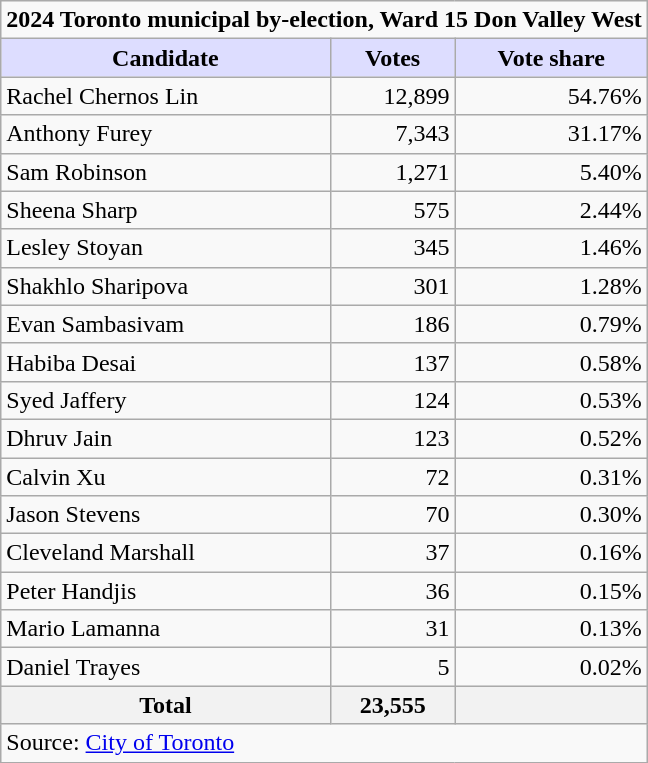<table class="wikitable plainrowheaders">
<tr>
<td colspan="3"><strong>2024 Toronto municipal by-election, Ward 15 Don Valley West</strong></td>
</tr>
<tr>
<th scope="col" style="background:#ddf;">Candidate</th>
<th scope="col" style="background:#ddf;">Votes</th>
<th scope="col" style="background:#ddf;">Vote share</th>
</tr>
<tr>
<td scope="row">Rachel Chernos Lin</td>
<td align="right">12,899</td>
<td align="right">54.76%</td>
</tr>
<tr>
<td scope="row">Anthony Furey</td>
<td align="right">7,343</td>
<td align="right">31.17%</td>
</tr>
<tr>
<td scope="row">Sam Robinson</td>
<td align="right">1,271</td>
<td align="right">5.40%</td>
</tr>
<tr>
<td scope="row">Sheena Sharp</td>
<td align="right">575</td>
<td align="right">2.44%</td>
</tr>
<tr>
<td scope="row">Lesley Stoyan</td>
<td align="right">345</td>
<td align="right">1.46%</td>
</tr>
<tr>
<td scope="row">Shakhlo Sharipova</td>
<td align="right">301</td>
<td align="right">1.28%</td>
</tr>
<tr>
<td scope="row">Evan Sambasivam</td>
<td align="right">186</td>
<td align="right">0.79%</td>
</tr>
<tr>
<td scope="row">Habiba Desai</td>
<td align="right">137</td>
<td align="right">0.58%</td>
</tr>
<tr>
<td scope="row">Syed Jaffery</td>
<td align="right">124</td>
<td align="right">0.53%</td>
</tr>
<tr>
<td scope="row">Dhruv Jain</td>
<td align="right">123</td>
<td align="right">0.52%</td>
</tr>
<tr>
<td scope="row">Calvin Xu</td>
<td align="right">72</td>
<td align="right">0.31%</td>
</tr>
<tr>
<td scope="row">Jason Stevens</td>
<td align="right">70</td>
<td align="right">0.30%</td>
</tr>
<tr>
<td scope="row">Cleveland Marshall</td>
<td align="right">37</td>
<td align="right">0.16%</td>
</tr>
<tr>
<td scope="row">Peter Handjis</td>
<td align="right">36</td>
<td align="right">0.15%</td>
</tr>
<tr>
<td scope="row">Mario Lamanna</td>
<td align="right">31</td>
<td align="right">0.13%</td>
</tr>
<tr>
<td scope="row">Daniel Trayes</td>
<td align="right">5</td>
<td align="right">0.02%</td>
</tr>
<tr>
<th scope="row"><strong>Total</strong></th>
<th align="right">23,555</th>
<th align="right"></th>
</tr>
<tr>
<td colspan="3">Source: <a href='#'>City of Toronto</a></td>
</tr>
</table>
